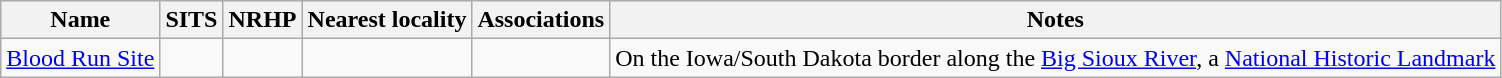<table class="wikitable sortable">
<tr>
<th scope="col">Name</th>
<th scope="col">SITS</th>
<th scope="col">NRHP</th>
<th scope="col">Nearest locality</th>
<th scope="col">Associations</th>
<th scope="col" class="unsortable">Notes</th>
</tr>
<tr>
<td><a href='#'>Blood Run Site</a></td>
<td></td>
<td></td>
<td></td>
<td></td>
<td>On the Iowa/South Dakota border along the <a href='#'>Big Sioux River</a>, a <a href='#'>National Historic Landmark</a></td>
</tr>
</table>
